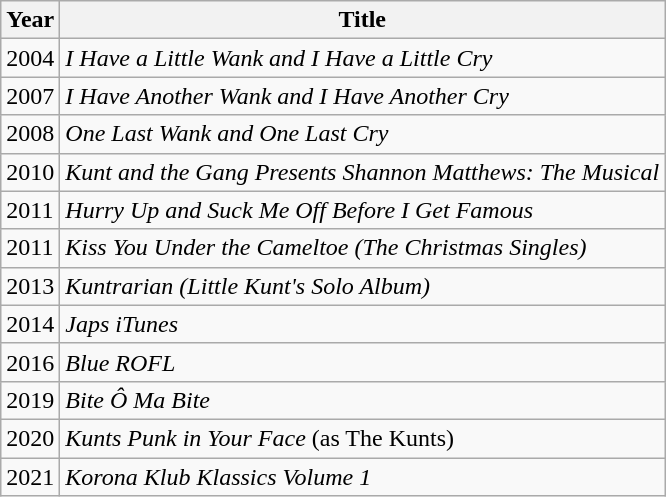<table class="wikitable">
<tr>
<th>Year</th>
<th>Title</th>
</tr>
<tr>
<td>2004</td>
<td><em>I Have a Little Wank and I Have a Little Cry</em></td>
</tr>
<tr>
<td>2007</td>
<td><em>I Have Another Wank and I Have Another Cry</em></td>
</tr>
<tr>
<td>2008</td>
<td><em>One Last Wank and One Last Cry</em></td>
</tr>
<tr>
<td>2010</td>
<td><em>Kunt and the Gang Presents Shannon Matthews: The Musical</em></td>
</tr>
<tr>
<td>2011</td>
<td><em>Hurry Up and Suck Me Off Before I Get Famous</em></td>
</tr>
<tr>
<td>2011</td>
<td><em>Kiss You Under the Cameltoe (The Christmas Singles)</em></td>
</tr>
<tr>
<td>2013</td>
<td><em>Kuntrarian (Little Kunt's Solo Album)</em></td>
</tr>
<tr>
<td>2014</td>
<td><em>Japs iTunes</em></td>
</tr>
<tr>
<td>2016</td>
<td><em>Blue ROFL</em></td>
</tr>
<tr>
<td>2019</td>
<td><em>Bite Ô Ma Bite</em></td>
</tr>
<tr>
<td>2020</td>
<td><em>Kunts Punk in Your Face</em> (as The Kunts)</td>
</tr>
<tr>
<td>2021</td>
<td><em>Korona Klub Klassics Volume 1</em></td>
</tr>
</table>
